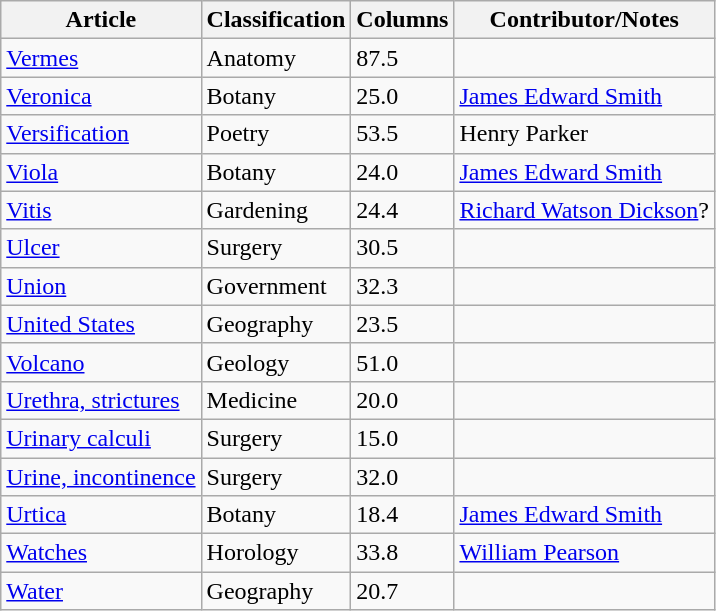<table class="wikitable">
<tr>
<th>Article</th>
<th>Classification</th>
<th>Columns</th>
<th>Contributor/Notes</th>
</tr>
<tr>
<td><a href='#'>Vermes</a></td>
<td>Anatomy</td>
<td>87.5</td>
<td></td>
</tr>
<tr>
<td><a href='#'>Veronica</a></td>
<td>Botany</td>
<td>25.0</td>
<td><a href='#'>James Edward Smith</a></td>
</tr>
<tr>
<td><a href='#'>Versification</a></td>
<td>Poetry</td>
<td>53.5</td>
<td>Henry Parker</td>
</tr>
<tr>
<td><a href='#'>Viola</a></td>
<td>Botany</td>
<td>24.0</td>
<td><a href='#'>James Edward Smith</a></td>
</tr>
<tr>
<td><a href='#'>Vitis</a></td>
<td>Gardening</td>
<td>24.4</td>
<td><a href='#'>Richard Watson Dickson</a>?</td>
</tr>
<tr>
<td><a href='#'>Ulcer</a></td>
<td>Surgery</td>
<td>30.5</td>
<td></td>
</tr>
<tr>
<td><a href='#'>Union</a></td>
<td>Government</td>
<td>32.3</td>
<td></td>
</tr>
<tr>
<td><a href='#'>United States</a></td>
<td>Geography</td>
<td>23.5</td>
<td></td>
</tr>
<tr>
<td><a href='#'>Volcano</a></td>
<td>Geology</td>
<td>51.0</td>
<td></td>
</tr>
<tr>
<td><a href='#'>Urethra, strictures</a></td>
<td>Medicine</td>
<td>20.0</td>
<td></td>
</tr>
<tr>
<td><a href='#'>Urinary calculi</a></td>
<td>Surgery</td>
<td>15.0</td>
<td></td>
</tr>
<tr>
<td><a href='#'>Urine, incontinence</a></td>
<td>Surgery</td>
<td>32.0</td>
<td></td>
</tr>
<tr>
<td><a href='#'>Urtica</a></td>
<td>Botany</td>
<td>18.4</td>
<td><a href='#'>James Edward Smith</a></td>
</tr>
<tr>
<td><a href='#'>Watches</a></td>
<td>Horology</td>
<td>33.8</td>
<td><a href='#'>William Pearson</a></td>
</tr>
<tr>
<td><a href='#'>Water</a></td>
<td>Geography</td>
<td>20.7</td>
<td></td>
</tr>
</table>
